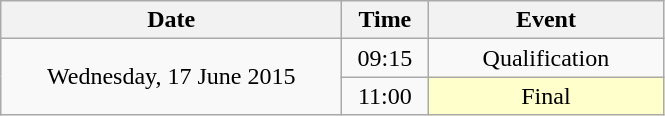<table class = "wikitable" style="text-align:center;">
<tr>
<th width=220>Date</th>
<th width=50>Time</th>
<th width=150>Event</th>
</tr>
<tr>
<td rowspan=2>Wednesday, 17 June 2015</td>
<td>09:15</td>
<td>Qualification</td>
</tr>
<tr>
<td>11:00</td>
<td bgcolor=ffffcc>Final</td>
</tr>
</table>
